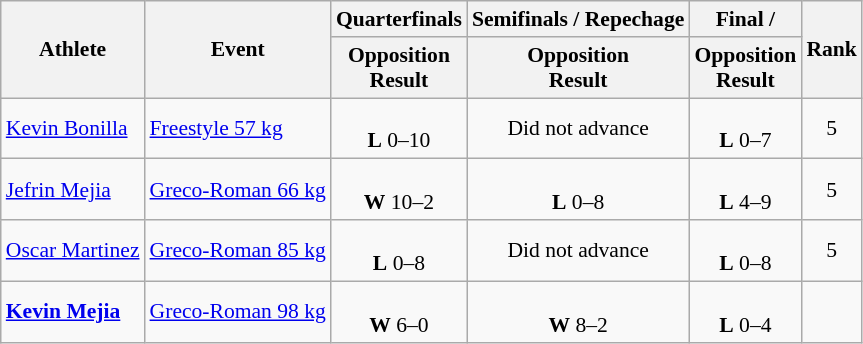<table class="wikitable" border="1" style="font-size:90%">
<tr>
<th rowspan=2>Athlete</th>
<th rowspan=2>Event</th>
<th>Quarterfinals</th>
<th>Semifinals / Repechage</th>
<th>Final / </th>
<th rowspan=2>Rank</th>
</tr>
<tr>
<th>Opposition<br>Result</th>
<th>Opposition<br>Result</th>
<th>Opposition<br>Result</th>
</tr>
<tr align=center>
<td align=left><a href='#'>Kevin Bonilla</a></td>
<td align=left><a href='#'>Freestyle 57 kg</a></td>
<td><br><strong>L</strong> 0–10</td>
<td>Did not advance</td>
<td><br><strong>L</strong> 0–7</td>
<td>5</td>
</tr>
<tr align=center>
<td align=left><a href='#'>Jefrin Mejia</a></td>
<td align=left><a href='#'>Greco-Roman 66 kg</a></td>
<td><br><strong>W</strong> 10–2</td>
<td><br><strong>L</strong> 0–8</td>
<td><br><strong>L</strong> 4–9</td>
<td>5</td>
</tr>
<tr align=center>
<td align=left><a href='#'>Oscar Martinez</a></td>
<td align=left><a href='#'>Greco-Roman 85 kg</a></td>
<td><br><strong>L</strong> 0–8</td>
<td>Did not advance</td>
<td><br><strong>L</strong> 0–8</td>
<td>5</td>
</tr>
<tr align=center>
<td align=left><strong><a href='#'>Kevin Mejia</a></strong></td>
<td align=left><a href='#'>Greco-Roman 98 kg</a></td>
<td><br><strong>W</strong> 6–0</td>
<td><br><strong>W</strong> 8–2</td>
<td><br><strong>L</strong> 0–4</td>
<td></td>
</tr>
</table>
